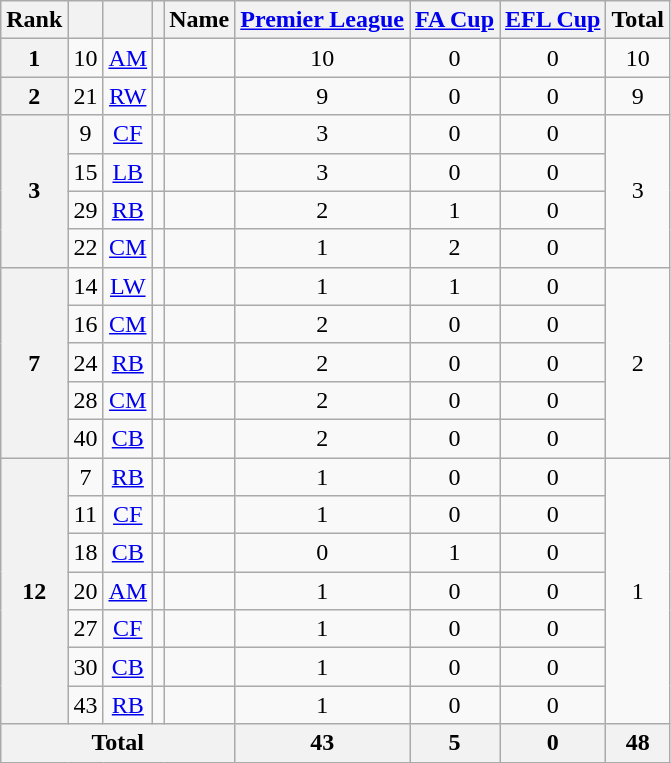<table class="wikitable sortable" style="text-align:center;">
<tr>
<th>Rank</th>
<th></th>
<th></th>
<th></th>
<th>Name</th>
<th><a href='#'>Premier League</a></th>
<th><a href='#'>FA Cup</a></th>
<th><a href='#'>EFL Cup</a></th>
<th>Total</th>
</tr>
<tr>
<th rowspan="1">1</th>
<td>10</td>
<td><a href='#'>AM</a></td>
<td></td>
<td style="text-align:left;"></td>
<td>10</td>
<td>0</td>
<td>0</td>
<td>10</td>
</tr>
<tr>
<th rowspan="1">2</th>
<td>21</td>
<td><a href='#'>RW</a></td>
<td></td>
<td style="text-align:left;"></td>
<td>9</td>
<td>0</td>
<td>0</td>
<td>9</td>
</tr>
<tr>
<th rowspan="4">3</th>
<td>9</td>
<td><a href='#'>CF</a></td>
<td></td>
<td style="text-align:left;"></td>
<td>3</td>
<td>0</td>
<td>0</td>
<td rowspan="4">3</td>
</tr>
<tr>
<td>15</td>
<td><a href='#'>LB</a></td>
<td></td>
<td style="text-align:left;"></td>
<td>3</td>
<td>0</td>
<td>0</td>
</tr>
<tr>
<td>29</td>
<td><a href='#'>RB</a></td>
<td></td>
<td style="text-align:left;"></td>
<td>2</td>
<td>1</td>
<td>0</td>
</tr>
<tr>
<td>22</td>
<td><a href='#'>CM</a></td>
<td></td>
<td style="text-align:left;"></td>
<td>1</td>
<td>2</td>
<td>0</td>
</tr>
<tr>
<th rowspan="5">7</th>
<td>14</td>
<td><a href='#'>LW</a></td>
<td></td>
<td style="text-align:left;"></td>
<td>1</td>
<td>1</td>
<td>0</td>
<td rowspan="5">2</td>
</tr>
<tr>
<td>16</td>
<td><a href='#'>CM</a></td>
<td></td>
<td style="text-align:left;"></td>
<td>2</td>
<td>0</td>
<td>0</td>
</tr>
<tr>
<td>24</td>
<td><a href='#'>RB</a></td>
<td></td>
<td style="text-align:left;"></td>
<td>2</td>
<td>0</td>
<td>0</td>
</tr>
<tr>
<td>28</td>
<td><a href='#'>CM</a></td>
<td></td>
<td style="text-align:left;"></td>
<td>2</td>
<td>0</td>
<td>0</td>
</tr>
<tr>
<td>40</td>
<td><a href='#'>CB</a></td>
<td></td>
<td style="text-align:left;"></td>
<td>2</td>
<td>0</td>
<td>0</td>
</tr>
<tr>
<th rowspan="7">12</th>
<td>7</td>
<td><a href='#'>RB</a></td>
<td></td>
<td style="text-align:left;"></td>
<td>1</td>
<td>0</td>
<td>0</td>
<td rowspan="7">1</td>
</tr>
<tr>
<td>11</td>
<td><a href='#'>CF</a></td>
<td></td>
<td style="text-align:left;"></td>
<td>1</td>
<td>0</td>
<td>0</td>
</tr>
<tr>
<td>18</td>
<td><a href='#'>CB</a></td>
<td></td>
<td style="text-align:left;"></td>
<td>0</td>
<td>1</td>
<td>0</td>
</tr>
<tr>
<td>20</td>
<td><a href='#'>AM</a></td>
<td></td>
<td style="text-align:left;"></td>
<td>1</td>
<td>0</td>
<td>0</td>
</tr>
<tr>
<td>27</td>
<td><a href='#'>CF</a></td>
<td></td>
<td style="text-align:left;"></td>
<td>1</td>
<td>0</td>
<td>0</td>
</tr>
<tr>
<td>30</td>
<td><a href='#'>CB</a></td>
<td></td>
<td style="text-align:left;"></td>
<td>1</td>
<td>0</td>
<td>0</td>
</tr>
<tr>
<td>43</td>
<td><a href='#'>RB</a></td>
<td></td>
<td style="text-align:left;"></td>
<td>1</td>
<td>0</td>
<td>0</td>
</tr>
<tr>
<th colspan="5">Total</th>
<th>43</th>
<th>5</th>
<th>0</th>
<th>48</th>
</tr>
</table>
